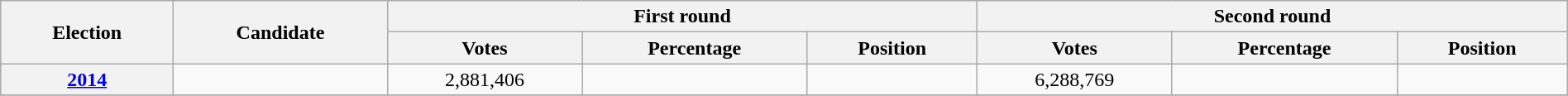<table class=wikitable width=100%>
<tr>
<th rowspan=2>Election</th>
<th rowspan=2>Candidate</th>
<th colspan=3>First round</th>
<th colspan=3>Second round</th>
</tr>
<tr>
<th>Votes</th>
<th>Percentage</th>
<th>Position</th>
<th>Votes</th>
<th>Percentage</th>
<th>Position</th>
</tr>
<tr align=center>
<th><a href='#'>2014</a></th>
<td></td>
<td>2,881,406</td>
<td></td>
<td></td>
<td>6,288,769</td>
<td></td>
<td></td>
</tr>
<tr>
</tr>
</table>
